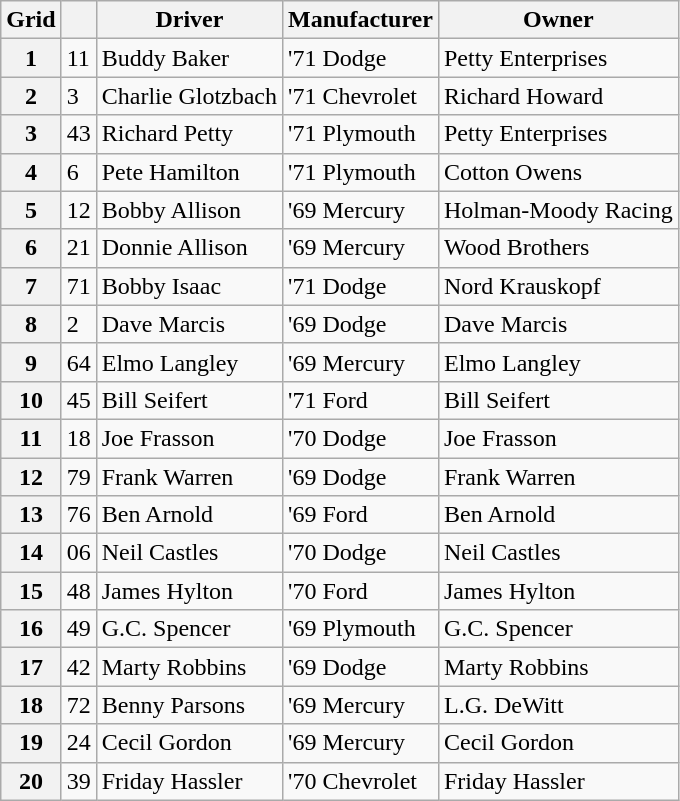<table class="wikitable">
<tr>
<th>Grid</th>
<th></th>
<th>Driver</th>
<th>Manufacturer</th>
<th>Owner</th>
</tr>
<tr>
<th>1</th>
<td>11</td>
<td>Buddy Baker</td>
<td>'71 Dodge</td>
<td>Petty Enterprises</td>
</tr>
<tr>
<th>2</th>
<td>3</td>
<td>Charlie Glotzbach</td>
<td>'71 Chevrolet</td>
<td>Richard Howard</td>
</tr>
<tr>
<th>3</th>
<td>43</td>
<td>Richard Petty</td>
<td>'71 Plymouth</td>
<td>Petty Enterprises</td>
</tr>
<tr>
<th>4</th>
<td>6</td>
<td>Pete Hamilton</td>
<td>'71 Plymouth</td>
<td>Cotton Owens</td>
</tr>
<tr>
<th>5</th>
<td>12</td>
<td>Bobby Allison</td>
<td>'69 Mercury</td>
<td>Holman-Moody Racing</td>
</tr>
<tr>
<th>6</th>
<td>21</td>
<td>Donnie Allison</td>
<td>'69 Mercury</td>
<td>Wood Brothers</td>
</tr>
<tr>
<th>7</th>
<td>71</td>
<td>Bobby Isaac</td>
<td>'71 Dodge</td>
<td>Nord Krauskopf</td>
</tr>
<tr>
<th>8</th>
<td>2</td>
<td>Dave Marcis</td>
<td>'69 Dodge</td>
<td>Dave Marcis</td>
</tr>
<tr>
<th>9</th>
<td>64</td>
<td>Elmo Langley</td>
<td>'69 Mercury</td>
<td>Elmo Langley</td>
</tr>
<tr>
<th>10</th>
<td>45</td>
<td>Bill Seifert</td>
<td>'71 Ford</td>
<td>Bill Seifert</td>
</tr>
<tr>
<th>11</th>
<td>18</td>
<td>Joe Frasson</td>
<td>'70 Dodge</td>
<td>Joe Frasson</td>
</tr>
<tr>
<th>12</th>
<td>79</td>
<td>Frank Warren</td>
<td>'69 Dodge</td>
<td>Frank Warren</td>
</tr>
<tr>
<th>13</th>
<td>76</td>
<td>Ben Arnold</td>
<td>'69 Ford</td>
<td>Ben Arnold</td>
</tr>
<tr>
<th>14</th>
<td>06</td>
<td>Neil Castles</td>
<td>'70 Dodge</td>
<td>Neil Castles</td>
</tr>
<tr>
<th>15</th>
<td>48</td>
<td>James Hylton</td>
<td>'70 Ford</td>
<td>James Hylton</td>
</tr>
<tr>
<th>16</th>
<td>49</td>
<td>G.C. Spencer</td>
<td>'69 Plymouth</td>
<td>G.C. Spencer</td>
</tr>
<tr>
<th>17</th>
<td>42</td>
<td>Marty Robbins</td>
<td>'69 Dodge</td>
<td>Marty Robbins</td>
</tr>
<tr>
<th>18</th>
<td>72</td>
<td>Benny Parsons</td>
<td>'69 Mercury</td>
<td>L.G. DeWitt</td>
</tr>
<tr>
<th>19</th>
<td>24</td>
<td>Cecil Gordon</td>
<td>'69 Mercury</td>
<td>Cecil Gordon</td>
</tr>
<tr>
<th>20</th>
<td>39</td>
<td>Friday Hassler</td>
<td>'70 Chevrolet</td>
<td>Friday Hassler</td>
</tr>
</table>
